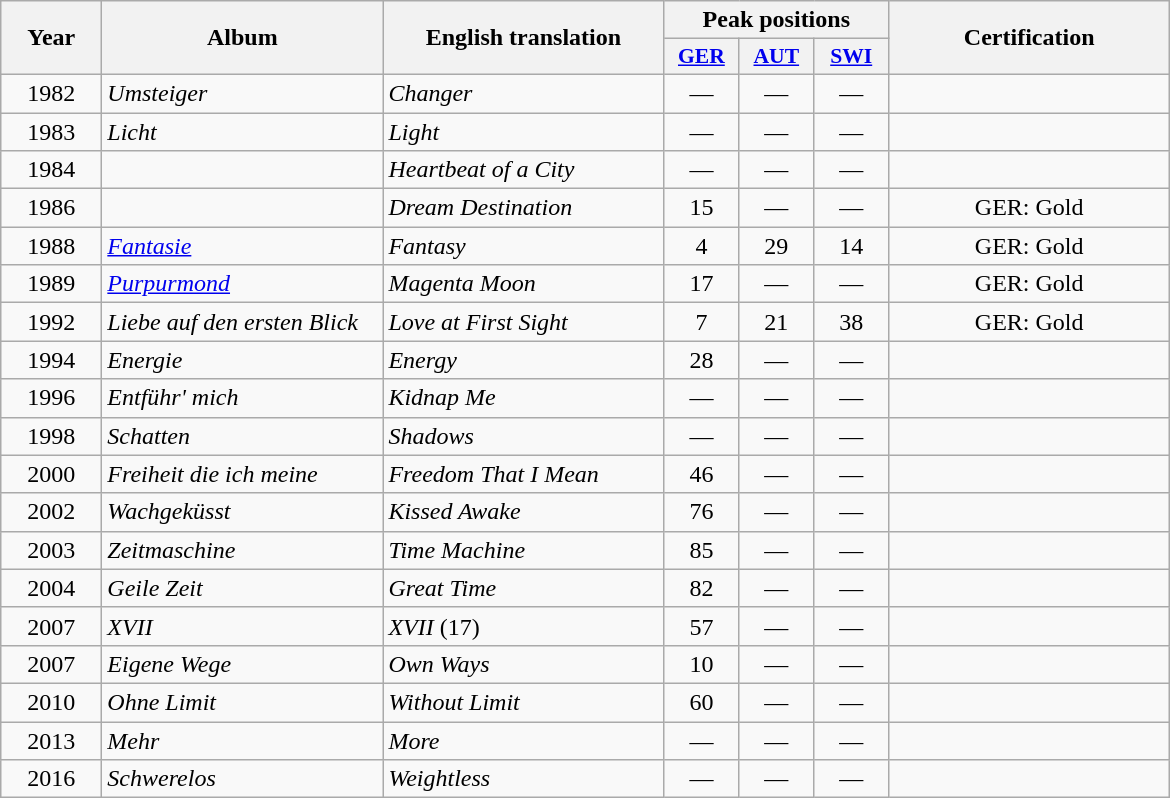<table class="wikitable">
<tr>
<th align="center" rowspan="2" width="60">Year</th>
<th align="center" rowspan="2" width="180">Album</th>
<th align="center" rowspan="2" width="180">English translation</th>
<th align="center" colspan="3">Peak positions</th>
<th align="center" rowspan="2" width="180">Certification</th>
</tr>
<tr>
<th scope="col" style="width:3em;font-size:90%;"><a href='#'>GER</a><br></th>
<th scope="col" style="width:3em;font-size:90%;"><a href='#'>AUT</a><br></th>
<th scope="col" style="width:3em;font-size:90%;"><a href='#'>SWI</a><br></th>
</tr>
<tr>
<td align="center">1982</td>
<td><em>Umsteiger</em></td>
<td><em>Changer</em></td>
<td align="center">—</td>
<td align="center">—</td>
<td align="center">—</td>
<td align="center"></td>
</tr>
<tr>
<td align="center">1983</td>
<td><em>Licht</em></td>
<td><em>Light</em></td>
<td align="center">—</td>
<td align="center">—</td>
<td align="center">—</td>
<td align="center"></td>
</tr>
<tr>
<td align="center">1984</td>
<td><em></em></td>
<td><em>Heartbeat of a City</em></td>
<td align="center">—</td>
<td align="center">—</td>
<td align="center">—</td>
<td align="center"></td>
</tr>
<tr>
<td align="center">1986</td>
<td><em></em></td>
<td><em>Dream Destination</em></td>
<td align="center">15</td>
<td align="center">—</td>
<td align="center">—</td>
<td align="center">GER: Gold</td>
</tr>
<tr>
<td align="center">1988</td>
<td><em><a href='#'>Fantasie</a></em></td>
<td><em>Fantasy</em></td>
<td align="center">4</td>
<td align="center">29</td>
<td align="center">14</td>
<td align="center">GER: Gold</td>
</tr>
<tr>
<td align="center">1989</td>
<td><em><a href='#'>Purpurmond</a></em></td>
<td><em>Magenta Moon</em></td>
<td align="center">17</td>
<td align="center">—</td>
<td align="center">—</td>
<td align="center">GER: Gold</td>
</tr>
<tr>
<td align="center">1992</td>
<td><em>Liebe auf den ersten Blick</em></td>
<td><em>Love at First Sight</em></td>
<td align="center">7</td>
<td align="center">21</td>
<td align="center">38</td>
<td align="center">GER: Gold</td>
</tr>
<tr>
<td align="center">1994</td>
<td><em>Energie</em></td>
<td><em>Energy</em></td>
<td align="center">28</td>
<td align="center">—</td>
<td align="center">—</td>
<td align="center"></td>
</tr>
<tr>
<td align="center">1996</td>
<td><em>Entführ' mich</em></td>
<td><em>Kidnap Me</em></td>
<td align="center">—</td>
<td align="center">—</td>
<td align="center">—</td>
<td align="center"></td>
</tr>
<tr>
<td align="center">1998</td>
<td><em>Schatten</em></td>
<td><em>Shadows</em></td>
<td align="center">—</td>
<td align="center">—</td>
<td align="center">—</td>
<td align="center"></td>
</tr>
<tr>
<td align="center">2000</td>
<td><em>Freiheit die ich meine</em></td>
<td><em>Freedom That I Mean</em></td>
<td align="center">46</td>
<td align="center">—</td>
<td align="center">—</td>
<td align="center"></td>
</tr>
<tr>
<td align="center">2002</td>
<td><em>Wachgeküsst</em></td>
<td><em>Kissed Awake</em></td>
<td align="center">76</td>
<td align="center">—</td>
<td align="center">—</td>
<td align="center"></td>
</tr>
<tr>
<td align="center">2003</td>
<td><em>Zeitmaschine</em></td>
<td><em>Time Machine</em></td>
<td align="center">85</td>
<td align="center">—</td>
<td align="center">—</td>
<td align="center"></td>
</tr>
<tr>
<td align="center">2004</td>
<td><em>Geile Zeit</em></td>
<td><em>Great Time</em></td>
<td align="center">82</td>
<td align="center">—</td>
<td align="center">—</td>
<td align="center"></td>
</tr>
<tr>
<td align="center">2007</td>
<td><em>XVII</em></td>
<td><em>XVII</em> (17)</td>
<td align="center">57</td>
<td align="center">—</td>
<td align="center">—</td>
<td align="center"></td>
</tr>
<tr>
<td align="center">2007</td>
<td><em>Eigene Wege</em></td>
<td><em>Own Ways</em></td>
<td align="center">10</td>
<td align="center">—</td>
<td align="center">—</td>
<td align="center"></td>
</tr>
<tr>
<td align="center">2010</td>
<td><em>Ohne Limit</em></td>
<td><em>Without Limit</em></td>
<td align="center">60</td>
<td align="center">—</td>
<td align="center">—</td>
<td align="center"></td>
</tr>
<tr>
<td align="center">2013</td>
<td><em>Mehr</em></td>
<td><em>More</em></td>
<td align="center">—</td>
<td align="center">—</td>
<td align="center">—</td>
<td align="center"></td>
</tr>
<tr>
<td align="center">2016</td>
<td><em>Schwerelos</em></td>
<td><em>Weightless</em></td>
<td align="center">—</td>
<td align="center">—</td>
<td align="center">—</td>
<td align="center"></td>
</tr>
</table>
